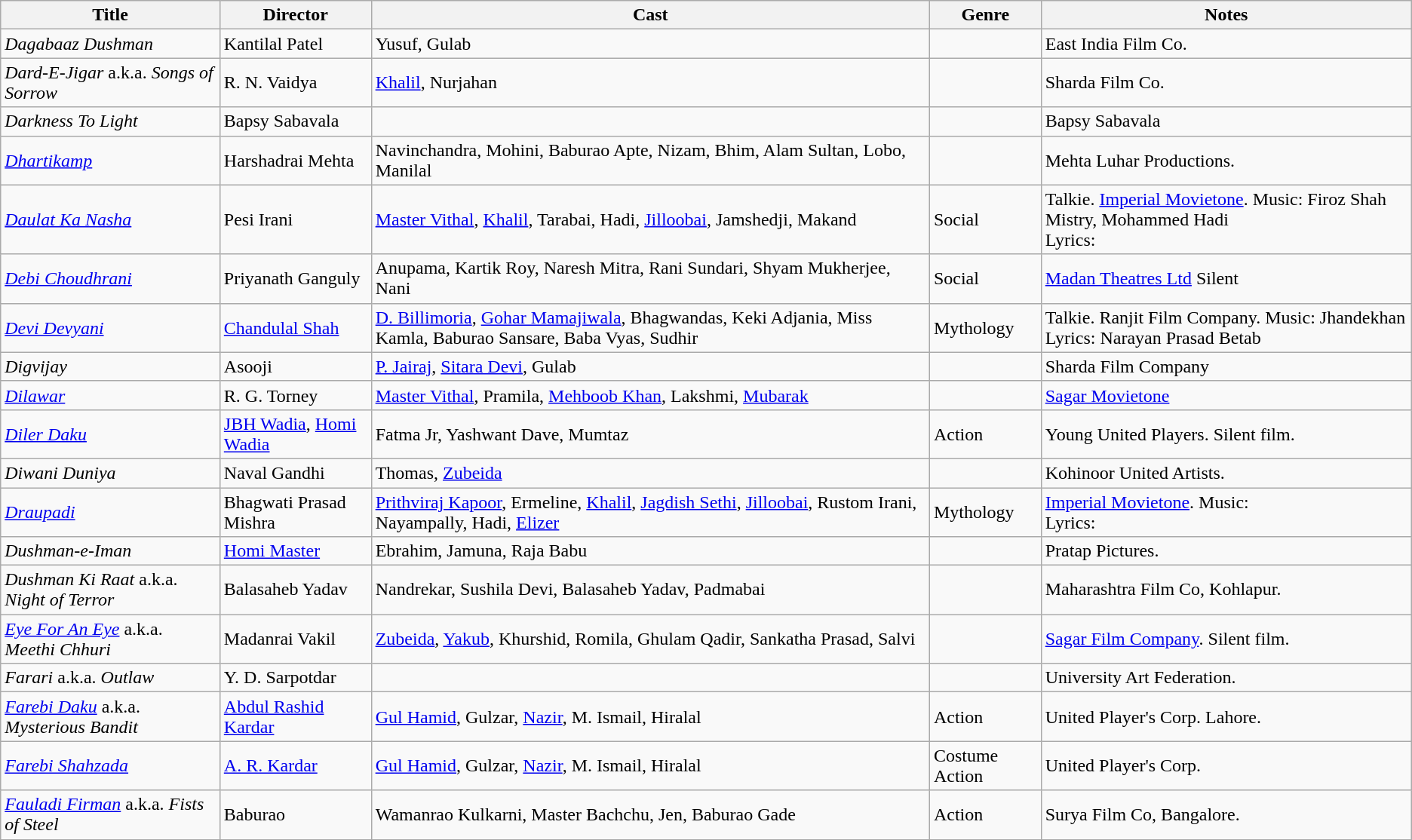<table class="wikitable">
<tr>
<th>Title</th>
<th>Director</th>
<th>Cast</th>
<th>Genre</th>
<th>Notes</th>
</tr>
<tr>
<td><em>Dagabaaz Dushman</em></td>
<td>Kantilal Patel</td>
<td>Yusuf, Gulab</td>
<td></td>
<td>East India Film Co.</td>
</tr>
<tr>
<td><em>Dard-E-Jigar</em> a.k.a. <em>Songs of Sorrow</em></td>
<td>R. N. Vaidya</td>
<td><a href='#'>Khalil</a>, Nurjahan</td>
<td></td>
<td>Sharda Film Co.</td>
</tr>
<tr>
<td><em>Darkness To Light</em></td>
<td>Bapsy Sabavala</td>
<td></td>
<td></td>
<td>Bapsy Sabavala</td>
</tr>
<tr>
<td><em><a href='#'>Dhartikamp</a></em></td>
<td>Harshadrai Mehta</td>
<td>Navinchandra, Mohini, Baburao Apte, Nizam, Bhim, Alam Sultan, Lobo, Manilal</td>
<td></td>
<td>Mehta Luhar Productions.</td>
</tr>
<tr>
<td><em><a href='#'>Daulat Ka Nasha</a></em></td>
<td>Pesi Irani</td>
<td><a href='#'>Master Vithal</a>, <a href='#'>Khalil</a>, Tarabai, Hadi, <a href='#'>Jilloobai</a>, Jamshedji, Makand</td>
<td>Social</td>
<td>Talkie. <a href='#'>Imperial Movietone</a>. Music: Firoz Shah Mistry, Mohammed Hadi<br>Lyrics:</td>
</tr>
<tr>
<td><em><a href='#'>Debi Choudhrani</a></em></td>
<td>Priyanath Ganguly</td>
<td>Anupama, Kartik Roy, Naresh Mitra, Rani Sundari, Shyam Mukherjee, Nani</td>
<td>Social</td>
<td><a href='#'>Madan Theatres Ltd</a> Silent</td>
</tr>
<tr>
<td><em><a href='#'>Devi Devyani</a></em></td>
<td><a href='#'>Chandulal Shah</a></td>
<td><a href='#'>D. Billimoria</a>, <a href='#'>Gohar Mamajiwala</a>, Bhagwandas, Keki Adjania, Miss Kamla, Baburao Sansare, Baba Vyas, Sudhir</td>
<td>Mythology</td>
<td>Talkie. Ranjit Film Company. Music: Jhandekhan<br>Lyrics: Narayan Prasad Betab</td>
</tr>
<tr>
<td><em>Digvijay</em></td>
<td>Asooji</td>
<td><a href='#'>P. Jairaj</a>, <a href='#'>Sitara Devi</a>, Gulab</td>
<td></td>
<td>Sharda Film Company</td>
</tr>
<tr>
<td><em><a href='#'>Dilawar</a></em></td>
<td>R. G. Torney</td>
<td><a href='#'>Master Vithal</a>, Pramila, <a href='#'>Mehboob Khan</a>, Lakshmi, <a href='#'>Mubarak</a></td>
<td></td>
<td><a href='#'>Sagar Movietone</a></td>
</tr>
<tr>
<td><em><a href='#'>Diler Daku</a></em></td>
<td><a href='#'>JBH Wadia</a>, <a href='#'>Homi Wadia</a></td>
<td>Fatma Jr, Yashwant Dave, Mumtaz</td>
<td>Action</td>
<td>Young United Players. Silent film.</td>
</tr>
<tr>
<td><em>Diwani Duniya</em></td>
<td>Naval Gandhi</td>
<td>Thomas, <a href='#'>Zubeida</a></td>
<td></td>
<td>Kohinoor United Artists.</td>
</tr>
<tr>
<td><em><a href='#'>Draupadi</a></em></td>
<td>Bhagwati Prasad Mishra</td>
<td><a href='#'>Prithviraj Kapoor</a>, Ermeline, <a href='#'>Khalil</a>, <a href='#'>Jagdish Sethi</a>, <a href='#'>Jilloobai</a>, Rustom Irani, Nayampally, Hadi, <a href='#'>Elizer</a></td>
<td>Mythology</td>
<td><a href='#'>Imperial Movietone</a>. Music: <br>Lyrics:</td>
</tr>
<tr>
<td><em>Dushman-e-Iman</em></td>
<td><a href='#'>Homi Master</a></td>
<td>Ebrahim, Jamuna, Raja Babu</td>
<td></td>
<td>Pratap Pictures.</td>
</tr>
<tr>
<td><em>Dushman Ki Raat</em> a.k.a. <em>Night of Terror</em></td>
<td>Balasaheb Yadav</td>
<td>Nandrekar, Sushila Devi, Balasaheb Yadav, Padmabai</td>
<td></td>
<td>Maharashtra Film Co, Kohlapur.</td>
</tr>
<tr>
<td><em><a href='#'>Eye For An Eye</a></em> a.k.a. <em>Meethi Chhuri</em></td>
<td>Madanrai Vakil</td>
<td><a href='#'>Zubeida</a>, <a href='#'>Yakub</a>, Khurshid, Romila, Ghulam Qadir, Sankatha Prasad, Salvi</td>
<td></td>
<td><a href='#'>Sagar Film Company</a>. Silent film.</td>
</tr>
<tr>
<td><em>Farari</em> a.k.a. <em>Outlaw</em></td>
<td>Y. D. Sarpotdar</td>
<td></td>
<td></td>
<td>University Art Federation.</td>
</tr>
<tr>
<td><em><a href='#'>Farebi Daku</a></em> a.k.a. <em>Mysterious Bandit</em></td>
<td><a href='#'>Abdul Rashid Kardar</a></td>
<td><a href='#'>Gul Hamid</a>, Gulzar, <a href='#'>Nazir</a>, M. Ismail, Hiralal</td>
<td>Action</td>
<td>United Player's Corp. Lahore.</td>
</tr>
<tr>
<td><em><a href='#'>Farebi Shahzada</a></em></td>
<td><a href='#'>A. R. Kardar</a></td>
<td><a href='#'>Gul Hamid</a>, Gulzar, <a href='#'>Nazir</a>, M. Ismail, Hiralal</td>
<td>Costume Action</td>
<td>United Player's Corp.</td>
</tr>
<tr>
<td><em><a href='#'>Fauladi Firman</a></em> a.k.a. <em>Fists of Steel</em></td>
<td>Baburao</td>
<td>Wamanrao Kulkarni, Master Bachchu, Jen, Baburao Gade</td>
<td>Action</td>
<td>Surya Film Co, Bangalore.</td>
</tr>
<tr>
</tr>
</table>
